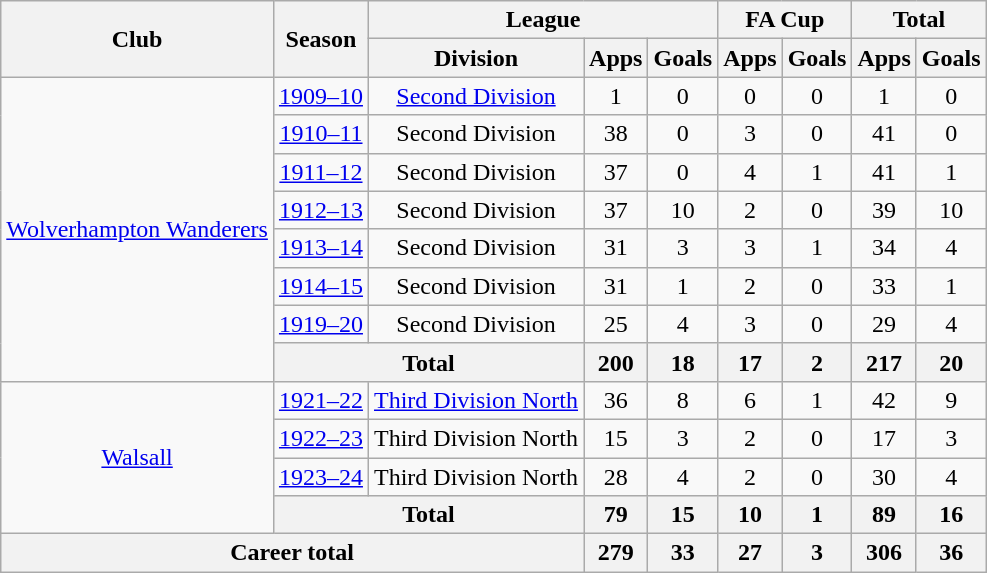<table class="wikitable" style="text-align: center;">
<tr>
<th rowspan="2">Club</th>
<th rowspan="2">Season</th>
<th colspan="3">League</th>
<th colspan="2">FA Cup</th>
<th colspan="2">Total</th>
</tr>
<tr>
<th>Division</th>
<th>Apps</th>
<th>Goals</th>
<th>Apps</th>
<th>Goals</th>
<th>Apps</th>
<th>Goals</th>
</tr>
<tr>
<td rowspan=8><a href='#'>Wolverhampton Wanderers</a></td>
<td><a href='#'>1909–10</a></td>
<td><a href='#'>Second Division</a></td>
<td>1</td>
<td>0</td>
<td>0</td>
<td>0</td>
<td>1</td>
<td>0</td>
</tr>
<tr>
<td><a href='#'>1910–11</a></td>
<td>Second Division</td>
<td>38</td>
<td>0</td>
<td>3</td>
<td>0</td>
<td>41</td>
<td>0</td>
</tr>
<tr>
<td><a href='#'>1911–12</a></td>
<td>Second Division</td>
<td>37</td>
<td>0</td>
<td>4</td>
<td>1</td>
<td>41</td>
<td>1</td>
</tr>
<tr>
<td><a href='#'>1912–13</a></td>
<td>Second Division</td>
<td>37</td>
<td>10</td>
<td>2</td>
<td>0</td>
<td>39</td>
<td>10</td>
</tr>
<tr>
<td><a href='#'>1913–14</a></td>
<td>Second Division</td>
<td>31</td>
<td>3</td>
<td>3</td>
<td>1</td>
<td>34</td>
<td>4</td>
</tr>
<tr>
<td><a href='#'>1914–15</a></td>
<td>Second Division</td>
<td>31</td>
<td>1</td>
<td>2</td>
<td>0</td>
<td>33</td>
<td>1</td>
</tr>
<tr>
<td><a href='#'>1919–20</a></td>
<td>Second Division</td>
<td>25</td>
<td>4</td>
<td>3</td>
<td>0</td>
<td>29</td>
<td>4</td>
</tr>
<tr>
<th colspan=2>Total</th>
<th>200</th>
<th>18</th>
<th>17</th>
<th>2</th>
<th>217</th>
<th>20</th>
</tr>
<tr>
<td rowspan=4><a href='#'>Walsall</a></td>
<td><a href='#'>1921–22</a></td>
<td><a href='#'>Third Division North</a></td>
<td>36</td>
<td>8</td>
<td>6</td>
<td>1</td>
<td>42</td>
<td>9</td>
</tr>
<tr>
<td><a href='#'>1922–23</a></td>
<td>Third Division North</td>
<td>15</td>
<td>3</td>
<td>2</td>
<td>0</td>
<td>17</td>
<td>3</td>
</tr>
<tr>
<td><a href='#'>1923–24</a></td>
<td>Third Division North</td>
<td>28</td>
<td>4</td>
<td>2</td>
<td>0</td>
<td>30</td>
<td>4</td>
</tr>
<tr>
<th colspan=2>Total</th>
<th>79</th>
<th>15</th>
<th>10</th>
<th>1</th>
<th>89</th>
<th>16</th>
</tr>
<tr>
<th colspan="3">Career total</th>
<th>279</th>
<th>33</th>
<th>27</th>
<th>3</th>
<th>306</th>
<th>36</th>
</tr>
</table>
